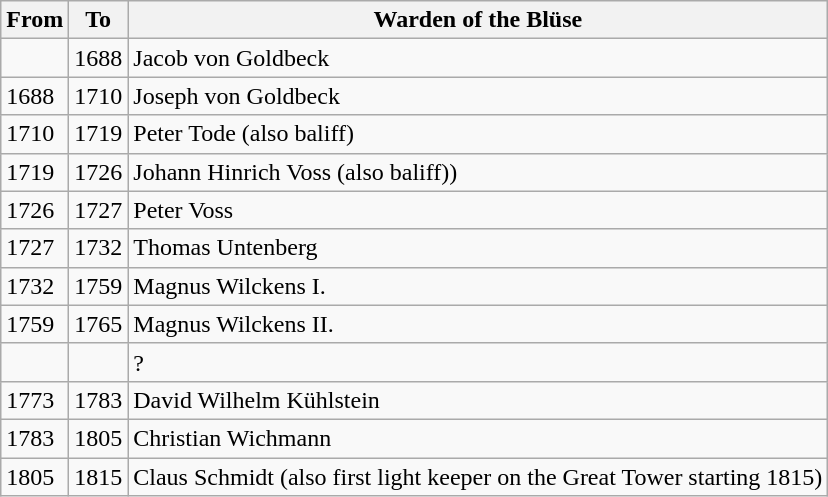<table class="wikitable">
<tr>
<th>From</th>
<th>To</th>
<th>Warden of the Blüse</th>
</tr>
<tr>
<td></td>
<td>1688</td>
<td>Jacob von Goldbeck</td>
</tr>
<tr>
<td>1688</td>
<td>1710</td>
<td>Joseph von Goldbeck</td>
</tr>
<tr>
<td>1710</td>
<td>1719</td>
<td>Peter Tode (also baliff)</td>
</tr>
<tr>
<td>1719</td>
<td>1726</td>
<td>Johann Hinrich Voss (also baliff))</td>
</tr>
<tr>
<td>1726</td>
<td>1727</td>
<td>Peter Voss</td>
</tr>
<tr>
<td>1727</td>
<td>1732</td>
<td>Thomas Untenberg</td>
</tr>
<tr>
<td>1732</td>
<td>1759</td>
<td>Magnus Wilckens I.</td>
</tr>
<tr>
<td>1759</td>
<td>1765</td>
<td>Magnus Wilckens II.</td>
</tr>
<tr>
<td></td>
<td></td>
<td>?</td>
</tr>
<tr>
<td>1773</td>
<td>1783</td>
<td>David Wilhelm Kühlstein</td>
</tr>
<tr>
<td>1783</td>
<td>1805</td>
<td>Christian Wichmann</td>
</tr>
<tr>
<td>1805</td>
<td>1815</td>
<td>Claus Schmidt (also first light keeper on the Great Tower starting 1815)</td>
</tr>
</table>
